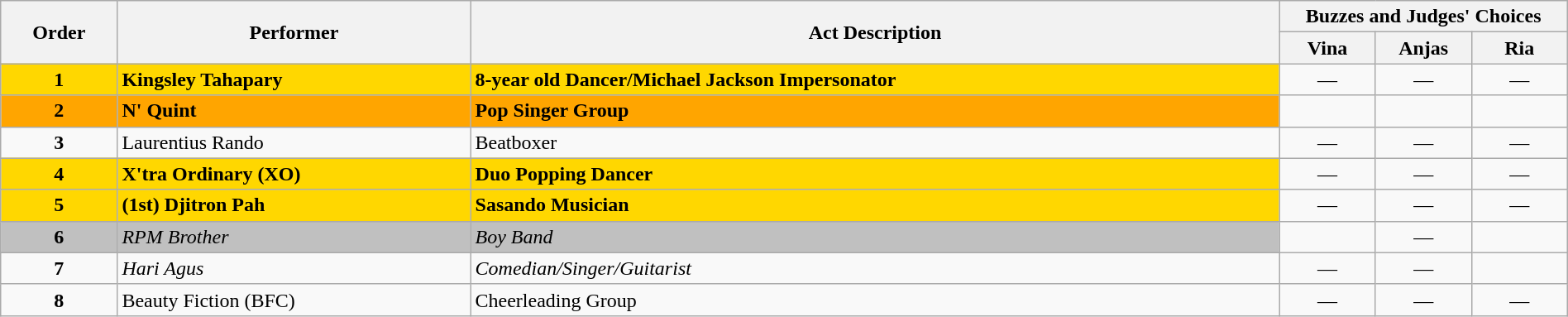<table class="wikitable" style="width:100%;">
<tr>
<th rowspan=2>Order</th>
<th rowspan=2>Performer</th>
<th rowspan=2>Act Description</th>
<th colspan=3>Buzzes and Judges' Choices</th>
</tr>
<tr>
<th width="70">Vina</th>
<th width="70">Anjas</th>
<th width="70">Ria</th>
</tr>
<tr>
<td style="background:gold;" align="center"><strong>1</strong></td>
<td style="background:gold;"><strong>Kingsley Tahapary</strong></td>
<td style="background:gold;"><strong>8-year old Dancer/Michael Jackson Impersonator</strong></td>
<td align="center">—</td>
<td align="center">—</td>
<td align="center">—</td>
</tr>
<tr>
<td style="background:orange;" align="center"><strong>2</strong></td>
<td style="background:orange;"><strong>N' Quint</strong></td>
<td style="background:orange;"><strong>Pop Singer Group</strong></td>
<td style="text-align:center;"></td>
<td style="text-align:center;"></td>
<td style="text-align:center;"></td>
</tr>
<tr>
<td align="center"><strong>3</strong></td>
<td>Laurentius Rando</td>
<td>Beatboxer</td>
<td align="center">—</td>
<td align="center">—</td>
<td align="center">—</td>
</tr>
<tr>
<td style="background:gold;" align="center"><strong>4</strong></td>
<td style="background:gold;"><strong>X'tra Ordinary (XO)</strong></td>
<td style="background:gold;"><strong>Duo Popping Dancer</strong></td>
<td align="center">—</td>
<td align="center">—</td>
<td align="center">—</td>
</tr>
<tr>
<td style="background:gold;" align="center"><strong>5</strong></td>
<td style="background:gold;"><strong>(1st) Djitron Pah</strong></td>
<td style="background:gold;"><strong>Sasando Musician</strong></td>
<td align="center">—</td>
<td align="center">—</td>
<td align="center">—</td>
</tr>
<tr>
<td style="background:silver;" align="center"><strong>6</strong></td>
<td style="background:silver;"><em>RPM Brother</em></td>
<td style="background:silver;"><em>Boy Band</em></td>
<td style="text-align:center;"></td>
<td align="center">—</td>
<td style="text-align:center;"></td>
</tr>
<tr>
<td align="center"><strong>7</strong></td>
<td><em>Hari Agus</em></td>
<td><em>Comedian/Singer/Guitarist</em></td>
<td align="center">—</td>
<td align="center">—</td>
<td style="text-align:center;"></td>
</tr>
<tr>
<td align="center"><strong>8</strong></td>
<td>Beauty Fiction (BFC)</td>
<td>Cheerleading Group</td>
<td align="center">—</td>
<td align="center">—</td>
<td align="center">—</td>
</tr>
</table>
